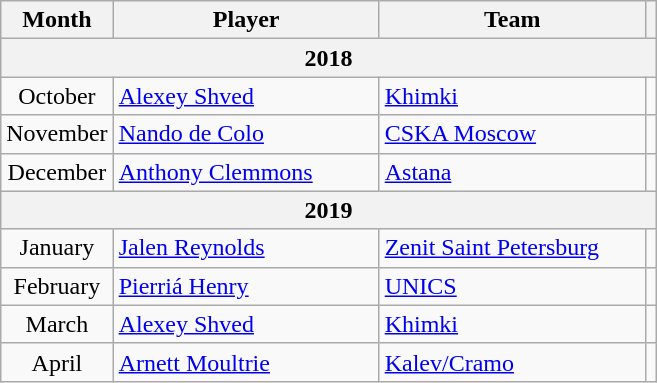<table class="wikitable sortable" style="text-align:center;">
<tr>
<th>Month</th>
<th style="width:170px;">Player</th>
<th style="width:170px;">Team</th>
<th></th>
</tr>
<tr>
<th colspan=4>2018</th>
</tr>
<tr>
<td>October</td>
<td align=left> <a href='#'>Alexey Shved</a></td>
<td align=left> <a href='#'>Khimki</a></td>
<td></td>
</tr>
<tr>
<td>November</td>
<td align=left> <a href='#'>Nando de Colo</a></td>
<td align=left> <a href='#'>CSKA Moscow</a></td>
<td></td>
</tr>
<tr>
<td>December</td>
<td align=left> <a href='#'>Anthony Clemmons</a></td>
<td align=left> <a href='#'>Astana</a></td>
<td></td>
</tr>
<tr>
<th colspan=4>2019</th>
</tr>
<tr>
<td>January</td>
<td align=left> <a href='#'>Jalen Reynolds</a></td>
<td align=left> <a href='#'>Zenit Saint Petersburg</a></td>
<td></td>
</tr>
<tr>
<td>February</td>
<td align=left> <a href='#'>Pierriá Henry</a></td>
<td align=left> <a href='#'>UNICS</a></td>
<td></td>
</tr>
<tr>
<td>March</td>
<td align=left> <a href='#'>Alexey Shved</a> </td>
<td align=left> <a href='#'>Khimki</a></td>
<td></td>
</tr>
<tr>
<td>April</td>
<td align=left> <a href='#'>Arnett Moultrie</a></td>
<td align=left> <a href='#'>Kalev/Cramo</a></td>
<td></td>
</tr>
</table>
